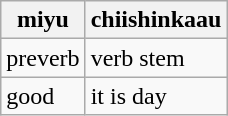<table class="wikitable">
<tr>
<th>miyu</th>
<th>chiishinkaau</th>
</tr>
<tr>
<td>preverb</td>
<td>verb stem</td>
</tr>
<tr>
<td>good</td>
<td>it is day</td>
</tr>
</table>
